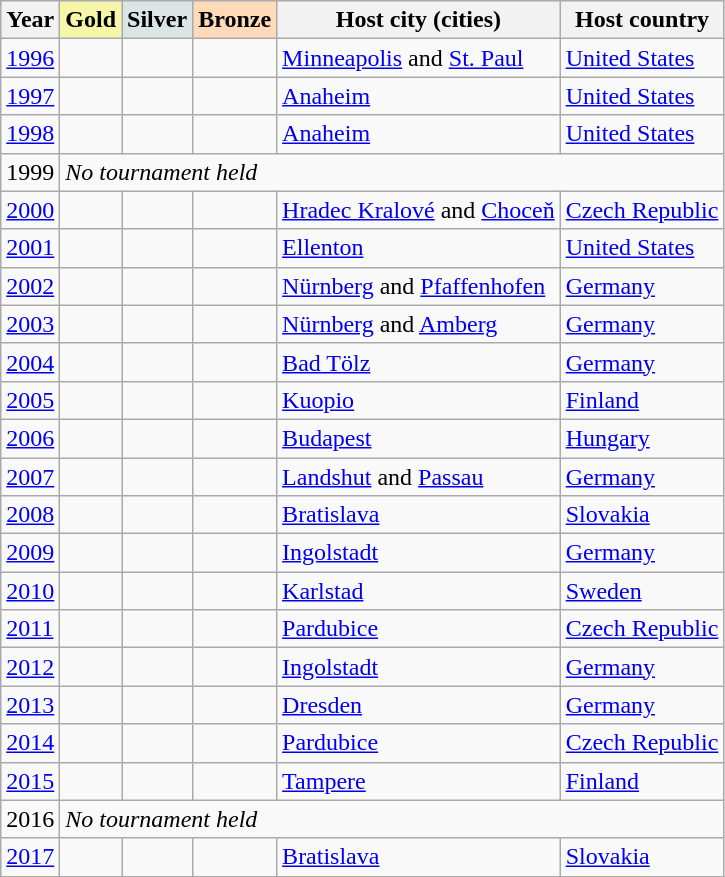<table class="wikitable sortable">
<tr bgcolor="#efefef" align=left>
<th>Year</th>
<th style="background-color: #F7F6A8;"> Gold</th>
<th style="background-color: #DCE5E5;"> Silver</th>
<th style="background-color: #FFDAB9;"> Bronze</th>
<th>Host city (cities)</th>
<th>Host country</th>
</tr>
<tr>
<td><a href='#'>1996</a></td>
<td></td>
<td></td>
<td></td>
<td><a href='#'>Minneapolis</a> and <a href='#'>St. Paul</a></td>
<td><a href='#'>United States</a></td>
</tr>
<tr>
<td><a href='#'>1997</a></td>
<td></td>
<td></td>
<td></td>
<td><a href='#'>Anaheim</a></td>
<td><a href='#'>United States</a></td>
</tr>
<tr>
<td><a href='#'>1998</a></td>
<td></td>
<td></td>
<td></td>
<td><a href='#'>Anaheim</a></td>
<td><a href='#'>United States</a></td>
</tr>
<tr>
<td>1999</td>
<td colspan=5><em>No tournament held</em></td>
</tr>
<tr>
<td><a href='#'>2000</a></td>
<td></td>
<td></td>
<td></td>
<td><a href='#'>Hradec Kralové</a> and <a href='#'>Choceň</a></td>
<td><a href='#'>Czech Republic</a></td>
</tr>
<tr>
<td><a href='#'>2001</a></td>
<td></td>
<td></td>
<td></td>
<td><a href='#'>Ellenton</a></td>
<td><a href='#'>United States</a></td>
</tr>
<tr>
<td><a href='#'>2002</a></td>
<td></td>
<td></td>
<td></td>
<td><a href='#'>Nürnberg</a> and <a href='#'>Pfaffenhofen</a></td>
<td><a href='#'>Germany</a></td>
</tr>
<tr>
<td><a href='#'>2003</a></td>
<td></td>
<td></td>
<td></td>
<td><a href='#'>Nürnberg</a> and <a href='#'>Amberg</a></td>
<td><a href='#'>Germany</a></td>
</tr>
<tr>
<td><a href='#'>2004</a></td>
<td></td>
<td></td>
<td></td>
<td><a href='#'>Bad Tölz</a></td>
<td><a href='#'>Germany</a></td>
</tr>
<tr>
<td><a href='#'>2005</a></td>
<td></td>
<td></td>
<td></td>
<td><a href='#'>Kuopio</a></td>
<td><a href='#'>Finland</a></td>
</tr>
<tr>
<td><a href='#'>2006</a></td>
<td></td>
<td></td>
<td></td>
<td><a href='#'>Budapest</a></td>
<td><a href='#'>Hungary</a></td>
</tr>
<tr>
<td><a href='#'>2007</a></td>
<td></td>
<td></td>
<td></td>
<td><a href='#'>Landshut</a> and <a href='#'>Passau</a></td>
<td><a href='#'>Germany</a></td>
</tr>
<tr>
<td><a href='#'>2008</a></td>
<td></td>
<td></td>
<td></td>
<td><a href='#'>Bratislava</a></td>
<td><a href='#'>Slovakia</a></td>
</tr>
<tr>
<td><a href='#'>2009</a></td>
<td></td>
<td></td>
<td></td>
<td><a href='#'>Ingolstadt</a></td>
<td><a href='#'>Germany</a></td>
</tr>
<tr>
<td><a href='#'>2010</a></td>
<td></td>
<td></td>
<td></td>
<td><a href='#'>Karlstad</a></td>
<td><a href='#'>Sweden</a></td>
</tr>
<tr>
<td><a href='#'>2011</a></td>
<td></td>
<td></td>
<td></td>
<td><a href='#'>Pardubice</a></td>
<td><a href='#'>Czech Republic</a></td>
</tr>
<tr>
<td><a href='#'>2012</a></td>
<td></td>
<td></td>
<td></td>
<td><a href='#'>Ingolstadt</a></td>
<td><a href='#'>Germany</a></td>
</tr>
<tr>
<td><a href='#'>2013</a></td>
<td></td>
<td></td>
<td></td>
<td><a href='#'>Dresden</a></td>
<td><a href='#'>Germany</a></td>
</tr>
<tr>
<td><a href='#'>2014</a></td>
<td></td>
<td></td>
<td></td>
<td><a href='#'>Pardubice</a></td>
<td><a href='#'>Czech Republic</a></td>
</tr>
<tr>
<td><a href='#'>2015</a></td>
<td></td>
<td></td>
<td></td>
<td><a href='#'>Tampere</a></td>
<td><a href='#'>Finland</a></td>
</tr>
<tr>
<td>2016</td>
<td colspan=5><em>No tournament held</em></td>
</tr>
<tr>
<td><a href='#'>2017</a></td>
<td></td>
<td></td>
<td></td>
<td><a href='#'>Bratislava</a></td>
<td><a href='#'>Slovakia</a></td>
</tr>
<tr>
</tr>
</table>
